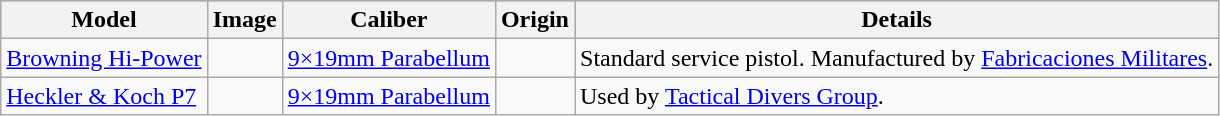<table class="wikitable">
<tr style="background:#aabccc;">
<th>Model</th>
<th>Image</th>
<th>Caliber</th>
<th>Origin</th>
<th>Details</th>
</tr>
<tr>
<td><a href='#'>Browning Hi-Power</a></td>
<td></td>
<td><a href='#'>9×19mm Parabellum</a></td>
<td><br></td>
<td>Standard service pistol. Manufactured by <a href='#'>Fabricaciones Militares</a>.</td>
</tr>
<tr>
<td><a href='#'>Heckler & Koch P7</a></td>
<td></td>
<td><a href='#'>9×19mm Parabellum</a></td>
<td></td>
<td>Used by <a href='#'>Tactical Divers Group</a>.</td>
</tr>
</table>
